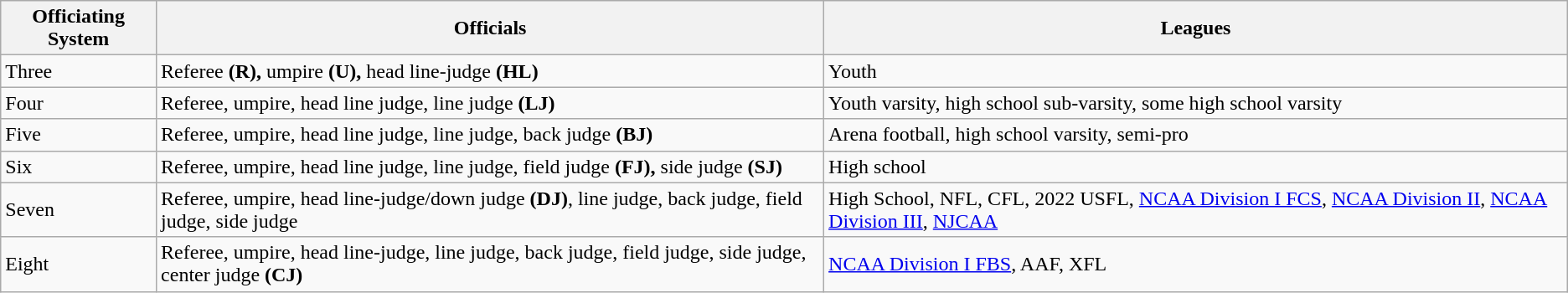<table class="wikitable">
<tr>
<th>Officiating System</th>
<th>Officials</th>
<th>Leagues</th>
</tr>
<tr>
<td>Three</td>
<td>Referee <strong>(R),</strong> umpire <strong>(U),</strong> head line-judge <strong>(HL)</strong></td>
<td>Youth</td>
</tr>
<tr>
<td>Four</td>
<td>Referee, umpire, head line judge, line judge <strong>(LJ)</strong></td>
<td>Youth varsity, high school sub-varsity, some high school varsity</td>
</tr>
<tr>
<td>Five</td>
<td>Referee, umpire, head line judge, line judge, back judge <strong>(BJ)</strong></td>
<td>Arena football, high school varsity, semi-pro</td>
</tr>
<tr>
<td>Six</td>
<td>Referee, umpire, head line judge, line judge, field judge <strong>(FJ),</strong> side judge <strong>(SJ)</strong></td>
<td>High school</td>
</tr>
<tr>
<td>Seven</td>
<td>Referee, umpire, head line-judge/down judge <strong>(DJ)</strong>, line judge, back judge, field judge, side judge</td>
<td>High School, NFL, CFL, 2022 USFL, <a href='#'>NCAA Division I FCS</a>, <a href='#'>NCAA Division II</a>, <a href='#'>NCAA Division III</a>, <a href='#'>NJCAA</a></td>
</tr>
<tr>
<td>Eight</td>
<td>Referee, umpire, head line-judge, line judge, back judge, field judge, side judge, center judge <strong>(CJ)</strong></td>
<td><a href='#'>NCAA Division I FBS</a>, AAF, XFL</td>
</tr>
</table>
